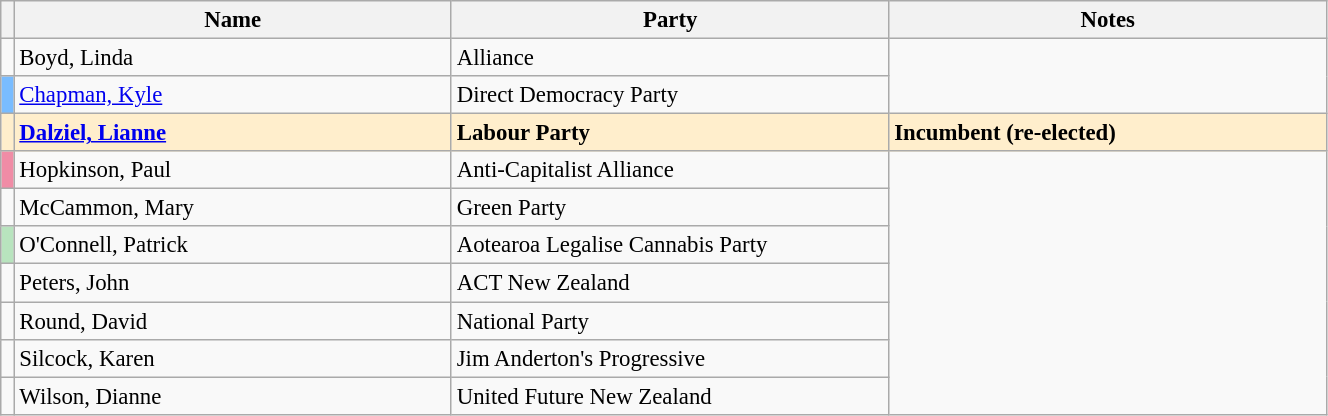<table class="wikitable" width="70%" style="font-size:95%;">
<tr>
<th width=1%></th>
<th width=33%>Name</th>
<th width=33%>Party</th>
<th width=33%>Notes</th>
</tr>
<tr -->
<td bgcolor=></td>
<td>Boyd, Linda</td>
<td>Alliance</td>
</tr>
<tr -->
<td bgcolor=#79bcff></td>
<td><a href='#'>Chapman, Kyle</a></td>
<td>Direct Democracy Party</td>
</tr>
<tr ---- bgcolor=#FFEECC>
<td bgcolor=></td>
<td><strong><a href='#'>Dalziel, Lianne</a></strong></td>
<td><strong>Labour Party</strong></td>
<td><strong>Incumbent (re-elected)</strong></td>
</tr>
<tr -->
<td bgcolor=#f08ca6></td>
<td>Hopkinson, Paul</td>
<td>Anti-Capitalist Alliance</td>
</tr>
<tr -->
<td bgcolor=></td>
<td>McCammon, Mary</td>
<td>Green Party</td>
</tr>
<tr -->
<td bgcolor=#b8e4be></td>
<td>O'Connell, Patrick</td>
<td>Aotearoa Legalise Cannabis Party</td>
</tr>
<tr -->
<td bgcolor=></td>
<td>Peters, John</td>
<td>ACT New Zealand</td>
</tr>
<tr -->
<td bgcolor=></td>
<td>Round, David</td>
<td>National Party</td>
</tr>
<tr -->
<td bgcolor=></td>
<td>Silcock, Karen</td>
<td>Jim Anderton's Progressive</td>
</tr>
<tr -->
<td bgcolor=></td>
<td>Wilson, Dianne</td>
<td>United Future New Zealand</td>
</tr>
</table>
